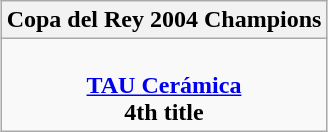<table class=wikitable style="text-align:center; margin:auto">
<tr>
<th>Copa del Rey 2004 Champions</th>
</tr>
<tr>
<td><br> <strong><a href='#'>TAU Cerámica</a></strong> <br> <strong>4th title</strong></td>
</tr>
</table>
